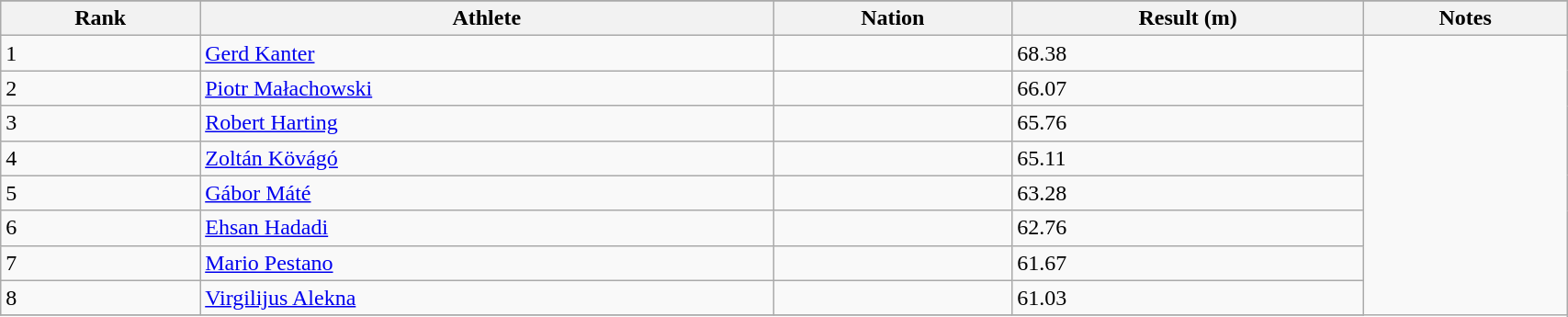<table class="wikitable" width=90%>
<tr>
</tr>
<tr>
<th>Rank</th>
<th>Athlete</th>
<th>Nation</th>
<th>Result (m)</th>
<th>Notes</th>
</tr>
<tr>
<td>1</td>
<td><a href='#'>Gerd Kanter</a></td>
<td></td>
<td>68.38</td>
</tr>
<tr>
<td>2</td>
<td><a href='#'>Piotr Małachowski</a></td>
<td></td>
<td>66.07</td>
</tr>
<tr>
<td>3</td>
<td><a href='#'>Robert Harting</a></td>
<td></td>
<td>65.76</td>
</tr>
<tr>
<td>4</td>
<td><a href='#'>Zoltán Kövágó</a></td>
<td></td>
<td>65.11</td>
</tr>
<tr>
<td>5</td>
<td><a href='#'>Gábor Máté</a></td>
<td></td>
<td>63.28</td>
</tr>
<tr>
<td>6</td>
<td><a href='#'>Ehsan Hadadi</a></td>
<td></td>
<td>62.76</td>
</tr>
<tr>
<td>7</td>
<td><a href='#'>Mario Pestano</a></td>
<td></td>
<td>61.67</td>
</tr>
<tr>
<td>8</td>
<td><a href='#'>Virgilijus Alekna</a></td>
<td></td>
<td>61.03</td>
</tr>
<tr>
</tr>
</table>
